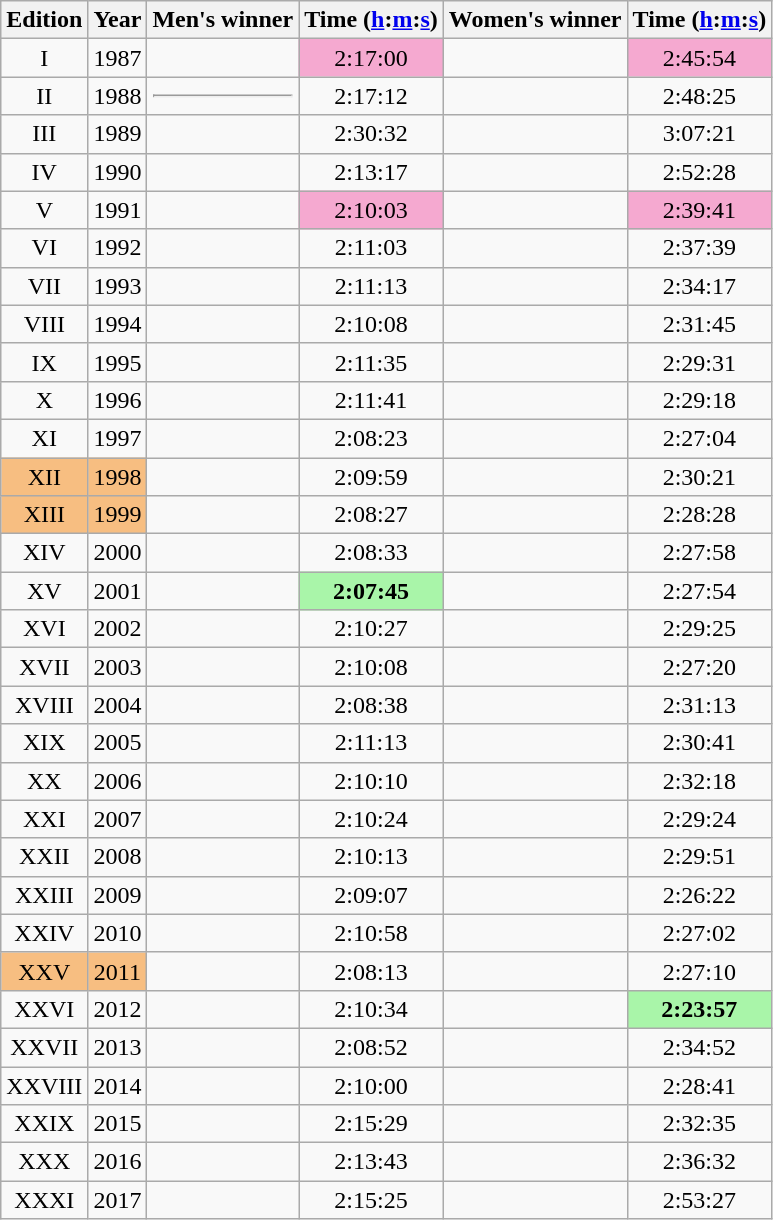<table class="wikitable sortable" style="text-align:center">
<tr>
<th class=unsortable>Edition</th>
<th>Year</th>
<th class=unsortable>Men's winner</th>
<th>Time (<a href='#'>h</a>:<a href='#'>m</a>:<a href='#'>s</a>)</th>
<th class=unsortable>Women's winner</th>
<th>Time (<a href='#'>h</a>:<a href='#'>m</a>:<a href='#'>s</a>)</th>
</tr>
<tr>
<td>I</td>
<td>1987</td>
<td align=left></td>
<td bgcolor=#F5A9D0>2:17:00</td>
<td align=left></td>
<td bgcolor=#F5A9D0>2:45:54</td>
</tr>
<tr>
<td>II</td>
<td>1988</td>
<td align=left><hr></td>
<td>2:17:12</td>
<td align=left></td>
<td>2:48:25</td>
</tr>
<tr>
<td>III</td>
<td>1989</td>
<td align=left></td>
<td>2:30:32</td>
<td align=left></td>
<td>3:07:21</td>
</tr>
<tr>
<td>IV</td>
<td>1990</td>
<td align=left></td>
<td>2:13:17</td>
<td align=left></td>
<td>2:52:28</td>
</tr>
<tr>
<td>V</td>
<td>1991</td>
<td align=left></td>
<td bgcolor=#F5A9D0>2:10:03</td>
<td align=left></td>
<td bgcolor=#F5A9D0>2:39:41</td>
</tr>
<tr>
<td>VI</td>
<td>1992</td>
<td align=left></td>
<td>2:11:03</td>
<td align=left></td>
<td>2:37:39</td>
</tr>
<tr>
<td>VII</td>
<td>1993</td>
<td align=left></td>
<td>2:11:13</td>
<td align=left></td>
<td>2:34:17</td>
</tr>
<tr>
<td>VIII</td>
<td>1994</td>
<td align=left></td>
<td>2:10:08</td>
<td align=left></td>
<td>2:31:45</td>
</tr>
<tr>
<td>IX</td>
<td>1995</td>
<td align=left></td>
<td>2:11:35</td>
<td align=left></td>
<td>2:29:31</td>
</tr>
<tr>
<td>X</td>
<td>1996</td>
<td align=left></td>
<td>2:11:41</td>
<td align=left></td>
<td>2:29:18</td>
</tr>
<tr>
<td>XI</td>
<td>1997</td>
<td align=left></td>
<td>2:08:23</td>
<td align=left></td>
<td>2:27:04</td>
</tr>
<tr>
<td bgcolor=#F7BE81>XII</td>
<td bgcolor=#F7BE81>1998</td>
<td align=left></td>
<td>2:09:59</td>
<td align=left></td>
<td>2:30:21</td>
</tr>
<tr>
<td bgcolor=#F7BE81>XIII</td>
<td bgcolor=#F7BE81>1999</td>
<td align=left></td>
<td>2:08:27</td>
<td align=left></td>
<td>2:28:28</td>
</tr>
<tr>
<td>XIV</td>
<td>2000</td>
<td align=left></td>
<td>2:08:33</td>
<td align=left></td>
<td>2:27:58</td>
</tr>
<tr>
<td>XV</td>
<td>2001</td>
<td align=left></td>
<td bgcolor=#A9F5A9><strong>2:07:45</strong></td>
<td align=left></td>
<td>2:27:54</td>
</tr>
<tr>
<td>XVI</td>
<td>2002</td>
<td align=left></td>
<td>2:10:27</td>
<td align=left></td>
<td>2:29:25</td>
</tr>
<tr>
<td>XVII</td>
<td>2003</td>
<td align=left></td>
<td>2:10:08</td>
<td align=left></td>
<td>2:27:20</td>
</tr>
<tr>
<td>XVIII</td>
<td>2004</td>
<td align=left></td>
<td>2:08:38</td>
<td align=left></td>
<td>2:31:13</td>
</tr>
<tr>
<td>XIX</td>
<td>2005</td>
<td align=left></td>
<td>2:11:13</td>
<td align=left></td>
<td>2:30:41</td>
</tr>
<tr>
<td>XX</td>
<td>2006</td>
<td align=left></td>
<td>2:10:10</td>
<td align=left></td>
<td>2:32:18</td>
</tr>
<tr>
<td>XXI</td>
<td>2007</td>
<td align=left></td>
<td>2:10:24</td>
<td align=left></td>
<td>2:29:24</td>
</tr>
<tr>
<td>XXII</td>
<td>2008</td>
<td align=left></td>
<td>2:10:13</td>
<td align=left></td>
<td>2:29:51</td>
</tr>
<tr>
<td>XXIII</td>
<td>2009</td>
<td align=left></td>
<td>2:09:07</td>
<td align=left></td>
<td>2:26:22</td>
</tr>
<tr>
<td>XXIV</td>
<td>2010</td>
<td align=left></td>
<td>2:10:58</td>
<td align=left></td>
<td>2:27:02</td>
</tr>
<tr>
<td bgcolor=#F7BE81>XXV</td>
<td bgcolor=#F7BE81>2011</td>
<td align=left></td>
<td>2:08:13</td>
<td align=left></td>
<td>2:27:10</td>
</tr>
<tr>
<td>XXVI</td>
<td>2012</td>
<td align=left></td>
<td>2:10:34</td>
<td align=left></td>
<td bgcolor=#A9F5A9><strong>2:23:57</strong></td>
</tr>
<tr>
<td>XXVII</td>
<td>2013</td>
<td align=left></td>
<td>2:08:52</td>
<td align=left></td>
<td>2:34:52</td>
</tr>
<tr>
<td>XXVIII</td>
<td>2014</td>
<td align=left></td>
<td>2:10:00</td>
<td align=left></td>
<td>2:28:41</td>
</tr>
<tr>
<td>XXIX</td>
<td>2015</td>
<td align=left></td>
<td>2:15:29</td>
<td align=left></td>
<td>2:32:35</td>
</tr>
<tr>
<td>XXX</td>
<td>2016</td>
<td align=left></td>
<td>2:13:43</td>
<td align=left></td>
<td>2:36:32</td>
</tr>
<tr>
<td>XXXI</td>
<td>2017</td>
<td align=left></td>
<td>2:15:25</td>
<td align=left></td>
<td>2:53:27</td>
</tr>
</table>
